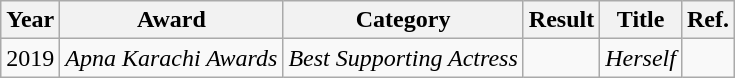<table class="wikitable">
<tr>
<th>Year</th>
<th>Award</th>
<th>Category</th>
<th>Result</th>
<th>Title</th>
<th>Ref.</th>
</tr>
<tr>
<td>2019</td>
<td><em>Apna Karachi Awards</em></td>
<td><em>Best Supporting Actress</em></td>
<td></td>
<td><em>Herself</em></td>
<td></td>
</tr>
</table>
